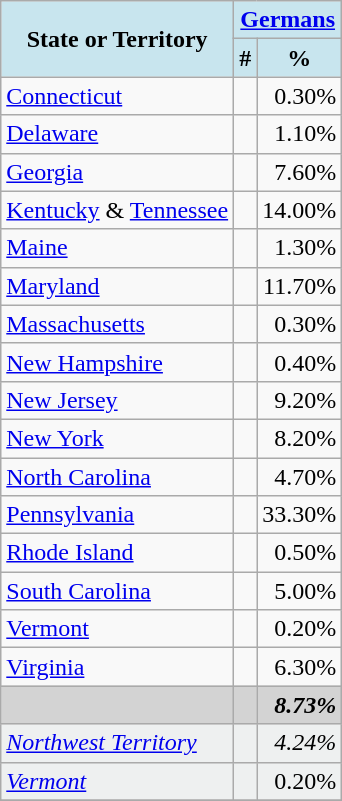<table class="wikitable sortable" style="text-align:right">
<tr>
<th colspan=1 rowspan=2 style="text-align:center; background-color:#C8E5EE;"><strong>State or Territory</strong></th>
<th colspan=2 rowspan=1 style="text-align:center; background:#C8E5EE;"><a href='#'>Germans</a></th>
</tr>
<tr>
<th style="background-color:#C8E5EE;">#</th>
<th style="background-color:#C8E5EE;">%</th>
</tr>
<tr>
<td border = "1"; align="left"><a href='#'>Connecticut</a></td>
<td align="right"></td>
<td align="right">0.30%</td>
</tr>
<tr>
<td border = "1"; align="left"><a href='#'>Delaware</a></td>
<td align="right"></td>
<td align="right">1.10%</td>
</tr>
<tr>
<td border = "1"; align="left"><a href='#'>Georgia</a></td>
<td align="right"></td>
<td align="right">7.60%</td>
</tr>
<tr>
<td border = "1"; align="left"><a href='#'>Kentucky</a> & <a href='#'>Tennessee</a></td>
<td align="right"></td>
<td align="right">14.00%</td>
</tr>
<tr>
<td border = "1"; align="left"><a href='#'>Maine</a></td>
<td align="right"></td>
<td align="right">1.30%</td>
</tr>
<tr>
<td border = "1"; align="left"><a href='#'>Maryland</a></td>
<td align="right"></td>
<td align="right">11.70%</td>
</tr>
<tr>
<td border = "1"; align="left"><a href='#'>Massachusetts</a></td>
<td align="right"></td>
<td align="right">0.30%</td>
</tr>
<tr>
<td border = "1"; align="left"><a href='#'>New Hampshire</a></td>
<td align="right"></td>
<td align="right">0.40%</td>
</tr>
<tr>
<td border = "1"; align="left"><a href='#'>New Jersey</a></td>
<td align="right"></td>
<td align="right">9.20%</td>
</tr>
<tr>
<td border = "1"; align="left"><a href='#'>New York</a></td>
<td align="right"></td>
<td align="right">8.20%</td>
</tr>
<tr>
<td border = "1"; align="left"><a href='#'>North Carolina</a></td>
<td align="right"></td>
<td align="right">4.70%</td>
</tr>
<tr>
<td border = "1"; align="left"><a href='#'>Pennsylvania</a></td>
<td align="right"></td>
<td align="right">33.30%</td>
</tr>
<tr>
<td border = "1"; align="left"><a href='#'>Rhode Island</a></td>
<td align="right"></td>
<td align="right">0.50%</td>
</tr>
<tr>
<td border = "1"; align="left"><a href='#'>South Carolina</a></td>
<td align="right"></td>
<td align="right">5.00%</td>
</tr>
<tr>
<td border = "1"; align="left"><a href='#'>Vermont</a></td>
<td align="right"></td>
<td align="right">0.20%</td>
</tr>
<tr>
<td border = "1"; align="left"><a href='#'>Virginia</a></td>
<td align="right"></td>
<td align="right">6.30%</td>
</tr>
<tr bgcolor="lightgrey">
<td border = "1"; align="left"></td>
<td align="right"><strong><em></em></strong></td>
<td align="right"><strong><em>8.73%</em></strong></td>
</tr>
<tr bgcolor="#EEF0F0">
<td border = "1"; align="left"><em><a href='#'>Northwest Territory</a></em></td>
<td align="right"><em></em></td>
<td align="right"><em>4.24%</em></td>
</tr>
<tr bgcolor="#EEF0F0">
<td border = "1"; align="left"><em><a href='#'>Vermont</a></em></td>
<td align="right"></td>
<td align="right">0.20%</td>
</tr>
<tr>
</tr>
</table>
